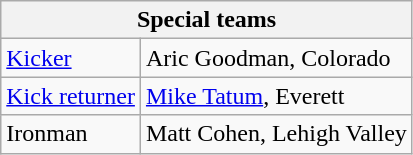<table class="wikitable">
<tr>
<th colspan="6">Special teams</th>
</tr>
<tr>
<td><a href='#'>Kicker</a></td>
<td>Aric Goodman, Colorado</td>
</tr>
<tr>
<td><a href='#'>Kick returner</a></td>
<td><a href='#'>Mike Tatum</a>, Everett</td>
</tr>
<tr>
<td>Ironman</td>
<td>Matt Cohen, Lehigh Valley</td>
</tr>
</table>
